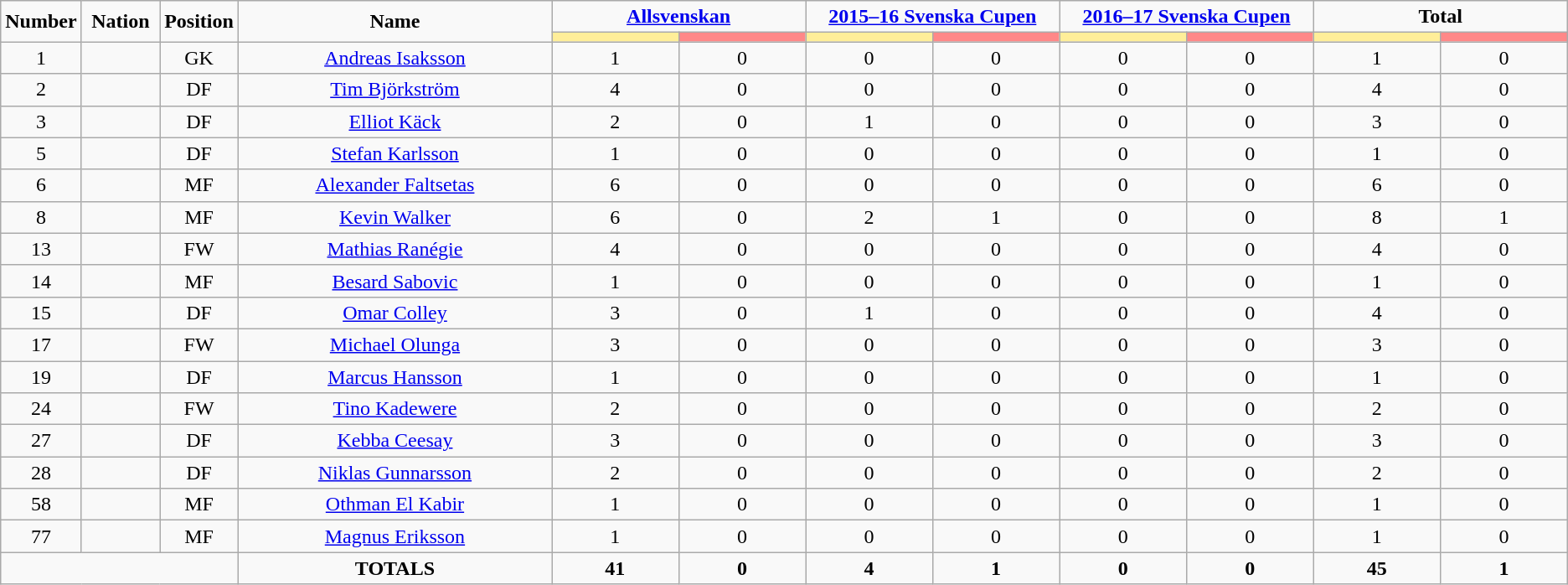<table class="wikitable" style="text-align:center;">
<tr>
<td rowspan="2"  style="width:5%; text-align:center;"><strong>Number</strong></td>
<td rowspan="2"  style="width:5%; text-align:center;"><strong>Nation</strong></td>
<td rowspan="2"  style="width:5%; text-align:center;"><strong>Position</strong></td>
<td rowspan="2"  style="width:20%; text-align:center;"><strong>Name</strong></td>
<td colspan="2" style="text-align:center;"><strong><a href='#'>Allsvenskan</a></strong></td>
<td colspan="2" style="text-align:center;"><strong><a href='#'>2015–16 Svenska Cupen</a></strong></td>
<td colspan="2" style="text-align:center;"><strong><a href='#'>2016–17 Svenska Cupen</a></strong></td>
<td colspan="2" style="text-align:center;"><strong>Total</strong></td>
</tr>
<tr>
<th style="width:60px; background:#fe9;"></th>
<th style="width:60px; background:#ff8888;"></th>
<th style="width:60px; background:#fe9;"></th>
<th style="width:60px; background:#ff8888;"></th>
<th style="width:60px; background:#fe9;"></th>
<th style="width:60px; background:#ff8888;"></th>
<th style="width:60px; background:#fe9;"></th>
<th style="width:60px; background:#ff8888;"></th>
</tr>
<tr>
<td>1</td>
<td></td>
<td>GK</td>
<td><a href='#'>Andreas Isaksson</a></td>
<td>1</td>
<td>0</td>
<td>0</td>
<td>0</td>
<td>0</td>
<td>0</td>
<td>1</td>
<td>0</td>
</tr>
<tr>
<td>2</td>
<td></td>
<td>DF</td>
<td><a href='#'>Tim Björkström</a></td>
<td>4</td>
<td>0</td>
<td>0</td>
<td>0</td>
<td>0</td>
<td>0</td>
<td>4</td>
<td>0</td>
</tr>
<tr>
<td>3</td>
<td></td>
<td>DF</td>
<td><a href='#'>Elliot Käck</a></td>
<td>2</td>
<td>0</td>
<td>1</td>
<td>0</td>
<td>0</td>
<td>0</td>
<td>3</td>
<td>0</td>
</tr>
<tr>
<td>5</td>
<td></td>
<td>DF</td>
<td><a href='#'>Stefan Karlsson</a></td>
<td>1</td>
<td>0</td>
<td>0</td>
<td>0</td>
<td>0</td>
<td>0</td>
<td>1</td>
<td>0</td>
</tr>
<tr>
<td>6</td>
<td></td>
<td>MF</td>
<td><a href='#'>Alexander Faltsetas</a></td>
<td>6</td>
<td>0</td>
<td>0</td>
<td>0</td>
<td>0</td>
<td>0</td>
<td>6</td>
<td>0</td>
</tr>
<tr>
<td>8</td>
<td></td>
<td>MF</td>
<td><a href='#'>Kevin Walker</a></td>
<td>6</td>
<td>0</td>
<td>2</td>
<td>1</td>
<td>0</td>
<td>0</td>
<td>8</td>
<td>1</td>
</tr>
<tr>
<td>13</td>
<td></td>
<td>FW</td>
<td><a href='#'>Mathias Ranégie</a></td>
<td>4</td>
<td>0</td>
<td>0</td>
<td>0</td>
<td>0</td>
<td>0</td>
<td>4</td>
<td>0</td>
</tr>
<tr>
<td>14</td>
<td></td>
<td>MF</td>
<td><a href='#'>Besard Sabovic</a></td>
<td>1</td>
<td>0</td>
<td>0</td>
<td>0</td>
<td>0</td>
<td>0</td>
<td>1</td>
<td>0</td>
</tr>
<tr>
<td>15</td>
<td></td>
<td>DF</td>
<td><a href='#'>Omar Colley</a></td>
<td>3</td>
<td>0</td>
<td>1</td>
<td>0</td>
<td>0</td>
<td>0</td>
<td>4</td>
<td>0</td>
</tr>
<tr>
<td>17</td>
<td></td>
<td>FW</td>
<td><a href='#'>Michael Olunga</a></td>
<td>3</td>
<td>0</td>
<td>0</td>
<td>0</td>
<td>0</td>
<td>0</td>
<td>3</td>
<td>0</td>
</tr>
<tr>
<td>19</td>
<td></td>
<td>DF</td>
<td><a href='#'>Marcus Hansson</a></td>
<td>1</td>
<td>0</td>
<td>0</td>
<td>0</td>
<td>0</td>
<td>0</td>
<td>1</td>
<td>0</td>
</tr>
<tr>
<td>24</td>
<td></td>
<td>FW</td>
<td><a href='#'>Tino Kadewere</a></td>
<td>2</td>
<td>0</td>
<td>0</td>
<td>0</td>
<td>0</td>
<td>0</td>
<td>2</td>
<td>0</td>
</tr>
<tr>
<td>27</td>
<td></td>
<td>DF</td>
<td><a href='#'>Kebba Ceesay</a></td>
<td>3</td>
<td>0</td>
<td>0</td>
<td>0</td>
<td>0</td>
<td>0</td>
<td>3</td>
<td>0</td>
</tr>
<tr>
<td>28</td>
<td></td>
<td>DF</td>
<td><a href='#'>Niklas Gunnarsson</a></td>
<td>2</td>
<td>0</td>
<td>0</td>
<td>0</td>
<td>0</td>
<td>0</td>
<td>2</td>
<td>0</td>
</tr>
<tr>
<td>58</td>
<td></td>
<td>MF</td>
<td><a href='#'>Othman El Kabir</a></td>
<td>1</td>
<td>0</td>
<td>0</td>
<td>0</td>
<td>0</td>
<td>0</td>
<td>1</td>
<td>0</td>
</tr>
<tr>
<td>77</td>
<td></td>
<td>MF</td>
<td><a href='#'>Magnus Eriksson</a></td>
<td>1</td>
<td>0</td>
<td>0</td>
<td>0</td>
<td>0</td>
<td>0</td>
<td>1</td>
<td>0</td>
</tr>
<tr>
<td colspan="3"></td>
<td><strong>TOTALS</strong></td>
<td><strong>41</strong></td>
<td><strong>0</strong></td>
<td><strong>4</strong></td>
<td><strong>1</strong></td>
<td><strong>0</strong></td>
<td><strong>0</strong></td>
<td><strong>45</strong></td>
<td><strong>1</strong></td>
</tr>
</table>
